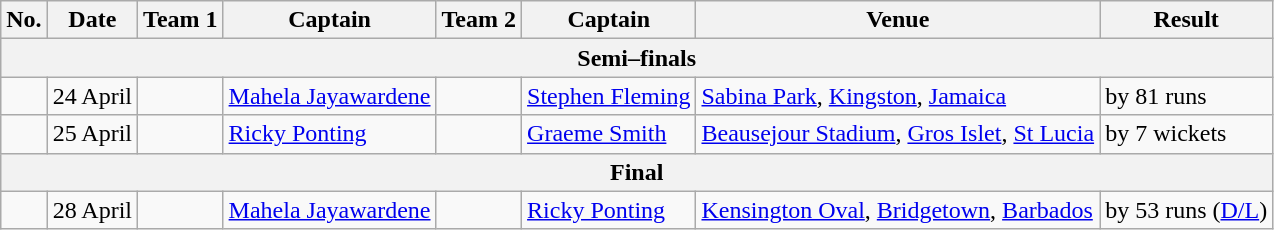<table class="wikitable">
<tr>
<th>No.</th>
<th>Date</th>
<th>Team 1</th>
<th>Captain</th>
<th>Team 2</th>
<th>Captain</th>
<th>Venue</th>
<th>Result</th>
</tr>
<tr>
<th colspan="8">Semi–finals</th>
</tr>
<tr>
<td></td>
<td>24 April</td>
<td></td>
<td><a href='#'>Mahela Jayawardene</a></td>
<td></td>
<td><a href='#'>Stephen Fleming</a></td>
<td><a href='#'>Sabina Park</a>, <a href='#'>Kingston</a>, <a href='#'>Jamaica</a></td>
<td> by 81 runs</td>
</tr>
<tr>
<td></td>
<td>25 April</td>
<td></td>
<td><a href='#'>Ricky Ponting</a></td>
<td></td>
<td><a href='#'>Graeme Smith</a></td>
<td><a href='#'>Beausejour Stadium</a>, <a href='#'>Gros Islet</a>, <a href='#'>St Lucia</a></td>
<td> by 7 wickets</td>
</tr>
<tr>
<th colspan="8">Final</th>
</tr>
<tr>
<td></td>
<td>28 April</td>
<td></td>
<td><a href='#'>Mahela Jayawardene</a></td>
<td></td>
<td><a href='#'>Ricky Ponting</a></td>
<td><a href='#'>Kensington Oval</a>, <a href='#'>Bridgetown</a>, <a href='#'>Barbados</a></td>
<td> by 53 runs (<a href='#'>D/L</a>)</td>
</tr>
</table>
